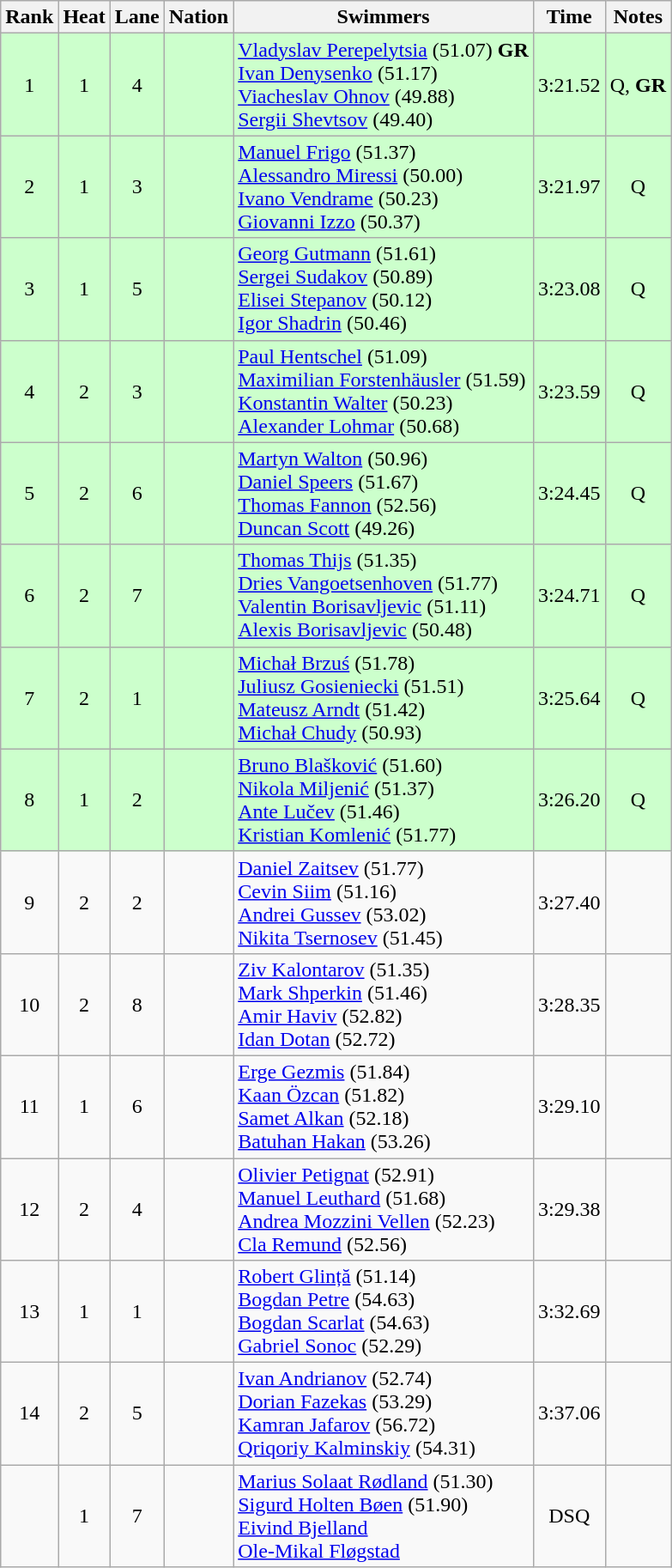<table class="wikitable sortable" style="text-align:center">
<tr>
<th>Rank</th>
<th>Heat</th>
<th>Lane</th>
<th>Nation</th>
<th>Swimmers</th>
<th>Time</th>
<th>Notes</th>
</tr>
<tr bgcolor=ccffcc>
<td>1</td>
<td>1</td>
<td>4</td>
<td align=left></td>
<td align=left><a href='#'>Vladyslav Perepelytsia</a> (51.07) <strong>GR</strong><br><a href='#'>Ivan Denysenko</a> (51.17)<br><a href='#'>Viacheslav Ohnov</a> (49.88)<br><a href='#'>Sergii Shevtsov</a> (49.40)</td>
<td>3:21.52</td>
<td>Q, <strong>GR</strong></td>
</tr>
<tr bgcolor=ccffcc>
<td>2</td>
<td>1</td>
<td>3</td>
<td align=left></td>
<td align=left><a href='#'>Manuel Frigo</a> (51.37)<br><a href='#'>Alessandro Miressi</a> (50.00)<br><a href='#'>Ivano Vendrame</a> (50.23)<br><a href='#'>Giovanni Izzo</a> (50.37)</td>
<td>3:21.97</td>
<td>Q</td>
</tr>
<tr bgcolor=ccffcc>
<td>3</td>
<td>1</td>
<td>5</td>
<td align=left></td>
<td align=left><a href='#'>Georg Gutmann</a> (51.61)<br><a href='#'>Sergei Sudakov</a> (50.89)<br><a href='#'>Elisei Stepanov</a> (50.12)<br><a href='#'>Igor Shadrin</a> (50.46)</td>
<td>3:23.08</td>
<td>Q</td>
</tr>
<tr bgcolor=ccffcc>
<td>4</td>
<td>2</td>
<td>3</td>
<td align=left></td>
<td align=left><a href='#'>Paul Hentschel</a> (51.09)<br><a href='#'>Maximilian Forstenhäusler</a> (51.59)<br><a href='#'>Konstantin Walter</a> (50.23)<br><a href='#'>Alexander Lohmar</a> (50.68)</td>
<td>3:23.59</td>
<td>Q</td>
</tr>
<tr bgcolor=ccffcc>
<td>5</td>
<td>2</td>
<td>6</td>
<td align=left></td>
<td align=left><a href='#'>Martyn Walton</a> (50.96)<br><a href='#'>Daniel Speers</a> (51.67)<br><a href='#'>Thomas Fannon</a> (52.56)<br><a href='#'>Duncan Scott</a> (49.26)</td>
<td>3:24.45</td>
<td>Q</td>
</tr>
<tr bgcolor=ccffcc>
<td>6</td>
<td>2</td>
<td>7</td>
<td align=left></td>
<td align=left><a href='#'>Thomas Thijs</a> (51.35)<br><a href='#'>Dries Vangoetsenhoven</a> (51.77)<br><a href='#'>Valentin Borisavljevic</a> (51.11)<br><a href='#'>Alexis Borisavljevic</a> (50.48)</td>
<td>3:24.71</td>
<td>Q</td>
</tr>
<tr bgcolor=ccffcc>
<td>7</td>
<td>2</td>
<td>1</td>
<td align=left></td>
<td align=left><a href='#'>Michał Brzuś</a> (51.78)<br><a href='#'>Juliusz Gosieniecki</a> (51.51)<br><a href='#'>Mateusz Arndt</a> (51.42)<br><a href='#'>Michał Chudy</a> (50.93)</td>
<td>3:25.64</td>
<td>Q</td>
</tr>
<tr bgcolor=ccffcc>
<td>8</td>
<td>1</td>
<td>2</td>
<td align=left></td>
<td align=left><a href='#'>Bruno Blašković</a> (51.60)<br><a href='#'>Nikola Miljenić</a> (51.37)<br><a href='#'>Ante Lučev</a> (51.46)<br><a href='#'>Kristian Komlenić</a> (51.77)</td>
<td>3:26.20</td>
<td>Q</td>
</tr>
<tr>
<td>9</td>
<td>2</td>
<td>2</td>
<td align=left></td>
<td align=left><a href='#'>Daniel Zaitsev</a> (51.77)<br><a href='#'>Cevin Siim</a> (51.16)<br><a href='#'>Andrei Gussev</a> (53.02)<br><a href='#'>Nikita Tsernosev</a> (51.45)</td>
<td>3:27.40</td>
<td></td>
</tr>
<tr>
<td>10</td>
<td>2</td>
<td>8</td>
<td align=left></td>
<td align=left><a href='#'>Ziv Kalontarov</a> (51.35)<br><a href='#'>Mark Shperkin</a> (51.46)<br><a href='#'>Amir Haviv</a> (52.82)<br><a href='#'>Idan Dotan</a> (52.72)</td>
<td>3:28.35</td>
<td></td>
</tr>
<tr>
<td>11</td>
<td>1</td>
<td>6</td>
<td align=left></td>
<td align=left><a href='#'>Erge Gezmis</a> (51.84)<br><a href='#'>Kaan Özcan</a> (51.82)<br><a href='#'>Samet Alkan</a> (52.18)<br><a href='#'>Batuhan Hakan</a> (53.26)</td>
<td>3:29.10</td>
<td></td>
</tr>
<tr>
<td>12</td>
<td>2</td>
<td>4</td>
<td align=left></td>
<td align=left><a href='#'>Olivier Petignat</a> (52.91)<br><a href='#'>Manuel Leuthard</a> (51.68)<br><a href='#'>Andrea Mozzini Vellen</a> (52.23)<br><a href='#'>Cla Remund</a> (52.56)</td>
<td>3:29.38</td>
<td></td>
</tr>
<tr>
<td>13</td>
<td>1</td>
<td>1</td>
<td align=left></td>
<td align=left><a href='#'>Robert Glință</a> (51.14)<br><a href='#'>Bogdan Petre</a> (54.63)<br><a href='#'>Bogdan Scarlat</a> (54.63)<br><a href='#'>Gabriel Sonoc</a> (52.29)</td>
<td>3:32.69</td>
<td></td>
</tr>
<tr>
<td>14</td>
<td>2</td>
<td>5</td>
<td align=left></td>
<td align=left><a href='#'>Ivan Andrianov</a> (52.74)<br><a href='#'>Dorian Fazekas</a> (53.29)<br><a href='#'>Kamran Jafarov</a> (56.72)<br><a href='#'>Qriqoriy Kalminskiy</a> (54.31)</td>
<td>3:37.06</td>
<td></td>
</tr>
<tr>
<td></td>
<td>1</td>
<td>7</td>
<td align=left></td>
<td align=left><a href='#'>Marius Solaat Rødland</a> (51.30)<br><a href='#'>Sigurd Holten Bøen</a> (51.90)<br><a href='#'>Eivind Bjelland</a><br><a href='#'>Ole-Mikal Fløgstad</a></td>
<td>DSQ</td>
<td></td>
</tr>
</table>
